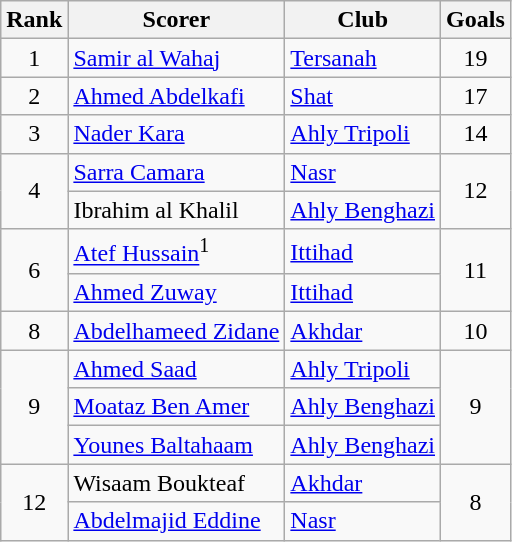<table class="wikitable">
<tr>
<th>Rank</th>
<th>Scorer</th>
<th>Club</th>
<th>Goals</th>
</tr>
<tr>
<td align=center>1</td>
<td> <a href='#'>Samir al Wahaj</a></td>
<td><a href='#'>Tersanah</a></td>
<td align=center>19</td>
</tr>
<tr>
<td align=center>2</td>
<td> <a href='#'>Ahmed Abdelkafi</a></td>
<td><a href='#'>Shat</a></td>
<td align=center>17</td>
</tr>
<tr>
<td align=center>3</td>
<td> <a href='#'>Nader Kara</a></td>
<td><a href='#'>Ahly Tripoli</a></td>
<td align=center>14</td>
</tr>
<tr>
<td rowspan=2 align=center>4</td>
<td> <a href='#'>Sarra Camara</a></td>
<td><a href='#'>Nasr</a></td>
<td rowspan=2 align=center>12</td>
</tr>
<tr>
<td> Ibrahim al Khalil</td>
<td><a href='#'>Ahly Benghazi</a></td>
</tr>
<tr>
<td rowspan=2 align=center>6</td>
<td> <a href='#'>Atef Hussain</a><sup>1</sup></td>
<td><a href='#'>Ittihad</a></td>
<td rowspan=2 align=center>11</td>
</tr>
<tr>
<td> <a href='#'>Ahmed Zuway</a></td>
<td><a href='#'>Ittihad</a></td>
</tr>
<tr>
<td align=center>8</td>
<td> <a href='#'>Abdelhameed Zidane</a></td>
<td><a href='#'>Akhdar</a></td>
<td align=center>10</td>
</tr>
<tr>
<td rowspan=3 align=center>9</td>
<td> <a href='#'>Ahmed Saad</a></td>
<td><a href='#'>Ahly Tripoli</a></td>
<td rowspan=3 align=center>9</td>
</tr>
<tr>
<td> <a href='#'>Moataz Ben Amer</a></td>
<td><a href='#'>Ahly Benghazi</a></td>
</tr>
<tr>
<td> <a href='#'>Younes Baltahaam</a></td>
<td><a href='#'>Ahly Benghazi</a></td>
</tr>
<tr>
<td rowspan=2 align=center>12</td>
<td> Wisaam Boukteaf</td>
<td><a href='#'>Akhdar</a></td>
<td rowspan=2 align=center>8</td>
</tr>
<tr>
<td> <a href='#'>Abdelmajid Eddine</a></td>
<td><a href='#'>Nasr</a></td>
</tr>
</table>
